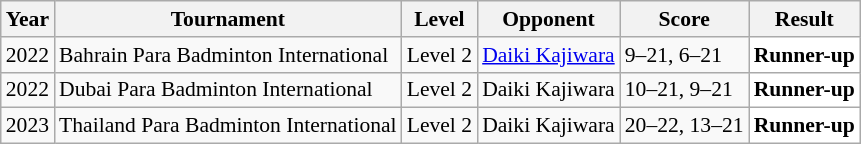<table class="sortable wikitable" style="font-size: 90%;">
<tr>
<th>Year</th>
<th>Tournament</th>
<th>Level</th>
<th>Opponent</th>
<th>Score</th>
<th>Result</th>
</tr>
<tr>
<td align="center">2022</td>
<td align="left">Bahrain Para Badminton International</td>
<td align="left">Level 2</td>
<td align="left"> <a href='#'>Daiki Kajiwara</a></td>
<td align="left">9–21, 6–21</td>
<td style="text-align:left; background:white"> <strong>Runner-up</strong></td>
</tr>
<tr>
<td align="center">2022</td>
<td align="left">Dubai Para Badminton International</td>
<td align="left">Level 2</td>
<td align="left"> Daiki Kajiwara</td>
<td align="left">10–21, 9–21</td>
<td style="text-align:left; background:white"> <strong>Runner-up</strong></td>
</tr>
<tr>
<td align="center">2023</td>
<td align="left">Thailand Para Badminton International</td>
<td align="left">Level 2</td>
<td align="left"> Daiki Kajiwara</td>
<td align="left">20–22, 13–21</td>
<td style="text-align:left; background:white"> <strong>Runner-up</strong></td>
</tr>
</table>
